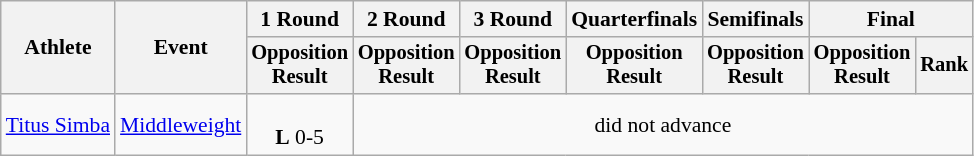<table class="wikitable" style="font-size:90%">
<tr>
<th rowspan="2">Athlete</th>
<th rowspan="2">Event</th>
<th>1 Round</th>
<th>2 Round</th>
<th>3 Round</th>
<th>Quarterfinals</th>
<th>Semifinals</th>
<th colspan=2>Final</th>
</tr>
<tr style="font-size:95%">
<th>Opposition<br>Result</th>
<th>Opposition<br>Result</th>
<th>Opposition<br>Result</th>
<th>Opposition<br>Result</th>
<th>Opposition<br>Result</th>
<th>Opposition<br>Result</th>
<th>Rank</th>
</tr>
<tr align=center>
<td align=left><a href='#'>Titus Simba</a></td>
<td align=left><a href='#'>Middleweight</a></td>
<td><br><strong>L</strong> 0-5</td>
<td colspan=6>did not advance</td>
</tr>
</table>
